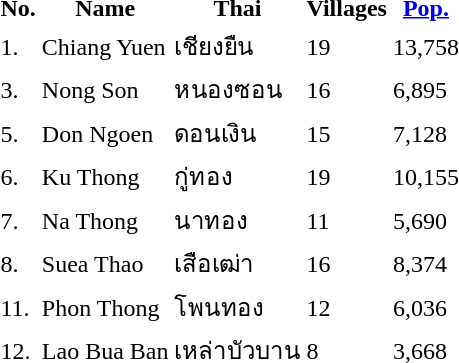<table>
<tr>
<th>No.</th>
<th>Name</th>
<th>Thai</th>
<th>Villages</th>
<th><a href='#'>Pop.</a></th>
</tr>
<tr>
<td>1.</td>
<td>Chiang Yuen</td>
<td>เชียงยืน</td>
<td>19</td>
<td>13,758</td>
</tr>
<tr>
<td>3.</td>
<td>Nong Son</td>
<td>หนองซอน</td>
<td>16</td>
<td>6,895</td>
</tr>
<tr>
<td>5.</td>
<td>Don Ngoen</td>
<td>ดอนเงิน</td>
<td>15</td>
<td>7,128</td>
</tr>
<tr>
<td>6.</td>
<td>Ku Thong</td>
<td>กู่ทอง</td>
<td>19</td>
<td>10,155</td>
</tr>
<tr>
<td>7.</td>
<td>Na Thong</td>
<td>นาทอง</td>
<td>11</td>
<td>5,690</td>
</tr>
<tr>
<td>8.</td>
<td>Suea Thao</td>
<td>เสือเฒ่า</td>
<td>16</td>
<td>8,374</td>
</tr>
<tr>
<td>11.</td>
<td>Phon Thong</td>
<td>โพนทอง</td>
<td>12</td>
<td>6,036</td>
</tr>
<tr>
<td>12.</td>
<td>Lao Bua Ban</td>
<td>เหล่าบัวบาน</td>
<td>8</td>
<td>3,668</td>
</tr>
</table>
